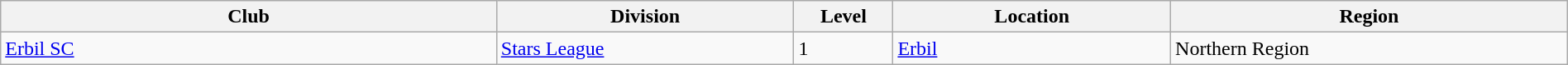<table class="wikitable sortable" width=100% style="font-size:100%">
<tr>
<th width=25%>Club</th>
<th width=15%>Division</th>
<th width=5%>Level</th>
<th width=14%>Location</th>
<th width=20%>Region</th>
</tr>
<tr>
<td><a href='#'>Erbil SC</a></td>
<td><a href='#'>Stars League</a></td>
<td>1</td>
<td><a href='#'>Erbil</a></td>
<td>Northern Region</td>
</tr>
</table>
